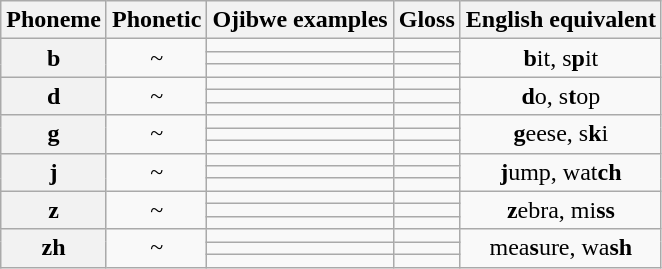<table class="wikitable" style=text-align:center>
<tr>
<th>Phoneme</th>
<th>Phonetic</th>
<th>Ojibwe examples</th>
<th>Gloss</th>
<th>English equivalent</th>
</tr>
<tr>
<th rowspan=3>b</th>
<td rowspan=3> ~  </td>
<td></td>
<td></td>
<td rowspan=3><strong>b</strong>it, s<strong>p</strong>it</td>
</tr>
<tr>
<td></td>
<td></td>
</tr>
<tr>
<td></td>
<td></td>
</tr>
<tr>
<th rowspan=3>d</th>
<td rowspan=3> ~ </td>
<td></td>
<td></td>
<td rowspan=3><strong>d</strong>o, s<strong>t</strong>op</td>
</tr>
<tr>
<td></td>
<td></td>
</tr>
<tr>
<td></td>
<td></td>
</tr>
<tr>
<th rowspan=3>g</th>
<td rowspan=3> ~  </td>
<td></td>
<td></td>
<td rowspan=3><strong>g</strong>eese, s<strong>k</strong>i</td>
</tr>
<tr>
<td></td>
<td></td>
</tr>
<tr>
<td></td>
<td></td>
</tr>
<tr>
<th rowspan=3>j</th>
<td rowspan=3> ~ </td>
<td></td>
<td></td>
<td rowspan=3><strong>j</strong>ump, wat<strong>ch</strong></td>
</tr>
<tr>
<td></td>
<td></td>
</tr>
<tr>
<td></td>
<td></td>
</tr>
<tr>
<th rowspan=3>z</th>
<td rowspan=3> ~ </td>
<td></td>
<td></td>
<td rowspan=3><strong>z</strong>ebra, mi<strong>ss</strong></td>
</tr>
<tr>
<td></td>
<td></td>
</tr>
<tr>
<td></td>
<td></td>
</tr>
<tr>
<th rowspan=3>zh</th>
<td rowspan=3> ~ </td>
<td></td>
<td></td>
<td rowspan=3>mea<strong>s</strong>ure, wa<strong>sh</strong></td>
</tr>
<tr>
<td></td>
<td></td>
</tr>
<tr>
<td></td>
<td></td>
</tr>
</table>
